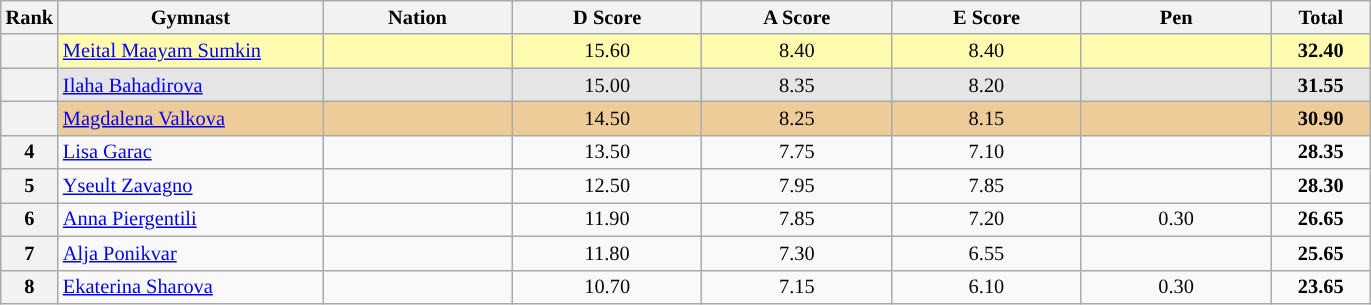<table class="wikitable sortable" style="text-align:center; font-size:85%">
<tr>
<th scope="col" style="width:20px;">Rank</th>
<th ! scope="col" style="width:170px;">Gymnast</th>
<th ! scope="col" style="width:120px;">Nation</th>
<th ! scope="col" style="width:120px;">D Score</th>
<th ! scope="col" style="width:120px;">A Score</th>
<th ! scope="col" style="width:120px;">E Score</th>
<th ! scope="col" style="width:120px;">Pen</th>
<th scope="col" style="width:60px;" !>Total</th>
</tr>
<tr bgcolor=fffcaf>
<th scope=row></th>
<td align=left><a href='#'>Meital Maayam Sumkin</a></td>
<td style="text-align:left;"></td>
<td>15.60</td>
<td>8.40</td>
<td>8.40</td>
<td></td>
<td><strong>32.40</strong></td>
</tr>
<tr bgcolor=e5e5e5>
<th scope=row></th>
<td align=left><a href='#'>Ilaha Bahadirova</a></td>
<td style="text-align:left;"></td>
<td>15.00</td>
<td>8.35</td>
<td>8.20</td>
<td></td>
<td><strong>31.55</strong></td>
</tr>
<tr bgcolor=eecc99>
<th scope=row></th>
<td align=left><a href='#'>Magdalena Valkova</a></td>
<td style="text-align:left;"></td>
<td>14.50</td>
<td>8.25</td>
<td>8.15</td>
<td></td>
<td><strong>30.90</strong></td>
</tr>
<tr>
<th scope=row>4</th>
<td align=left><a href='#'>Lisa Garac</a></td>
<td style="text-align:left;"></td>
<td>13.50</td>
<td>7.75</td>
<td>7.10</td>
<td></td>
<td><strong>28.35</strong></td>
</tr>
<tr>
<th scope=row>5</th>
<td align=left><a href='#'>Yseult Zavagno</a></td>
<td style="text-align:left;"></td>
<td>12.50</td>
<td>7.95</td>
<td>7.85</td>
<td></td>
<td><strong>28.30</strong></td>
</tr>
<tr>
<th scope=row>6</th>
<td align=left><a href='#'>Anna Piergentili</a></td>
<td style="text-align:left;"></td>
<td>11.90</td>
<td>7.85</td>
<td>7.20</td>
<td>0.30</td>
<td><strong>26.65</strong></td>
</tr>
<tr>
<th scope=row>7</th>
<td align=left><a href='#'>Alja Ponikvar</a></td>
<td style="text-align:left;"></td>
<td>11.80</td>
<td>7.30</td>
<td>6.55</td>
<td></td>
<td><strong>25.65</strong></td>
</tr>
<tr>
<th scope=row>8</th>
<td align=left><a href='#'>Ekaterina Sharova</a></td>
<td style="text-align:left;"></td>
<td>10.70</td>
<td>7.15</td>
<td>6.10</td>
<td>0.30</td>
<td><strong>23.65</strong></td>
</tr>
</table>
